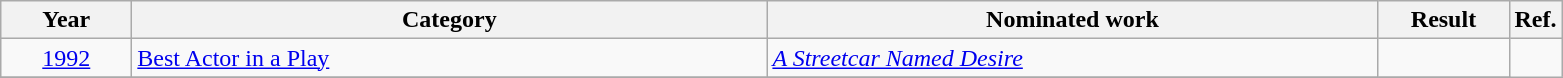<table class=wikitable>
<tr>
<th scope="col" style="width:5em;">Year</th>
<th scope="col" style="width:26em;">Category</th>
<th scope="col" style="width:25em;">Nominated work</th>
<th scope="col" style="width:5em;">Result</th>
<th>Ref.</th>
</tr>
<tr>
<td style="text-align:center;"><a href='#'>1992</a></td>
<td><a href='#'>Best Actor in a Play</a></td>
<td><em><a href='#'>A Streetcar Named Desire</a></em></td>
<td></td>
</tr>
<tr>
</tr>
</table>
